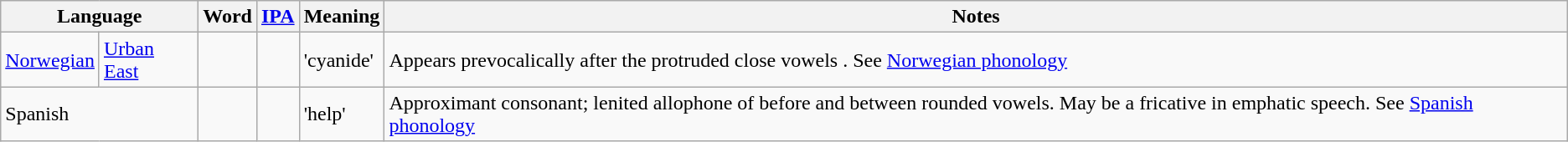<table class="wikitable">
<tr>
<th colspan="2">Language</th>
<th>Word</th>
<th><a href='#'>IPA</a></th>
<th>Meaning</th>
<th>Notes</th>
</tr>
<tr>
<td><a href='#'>Norwegian</a></td>
<td><a href='#'>Urban East</a></td>
<td></td>
<td></td>
<td>'cyanide'</td>
<td>Appears prevocalically after the protruded close vowels . See <a href='#'>Norwegian phonology</a></td>
</tr>
<tr>
<td colspan="2">Spanish</td>
<td></td>
<td></td>
<td>'help'</td>
<td>Approximant consonant; lenited allophone of  before and between rounded vowels. May be a fricative  in emphatic speech. See <a href='#'>Spanish phonology</a></td>
</tr>
</table>
